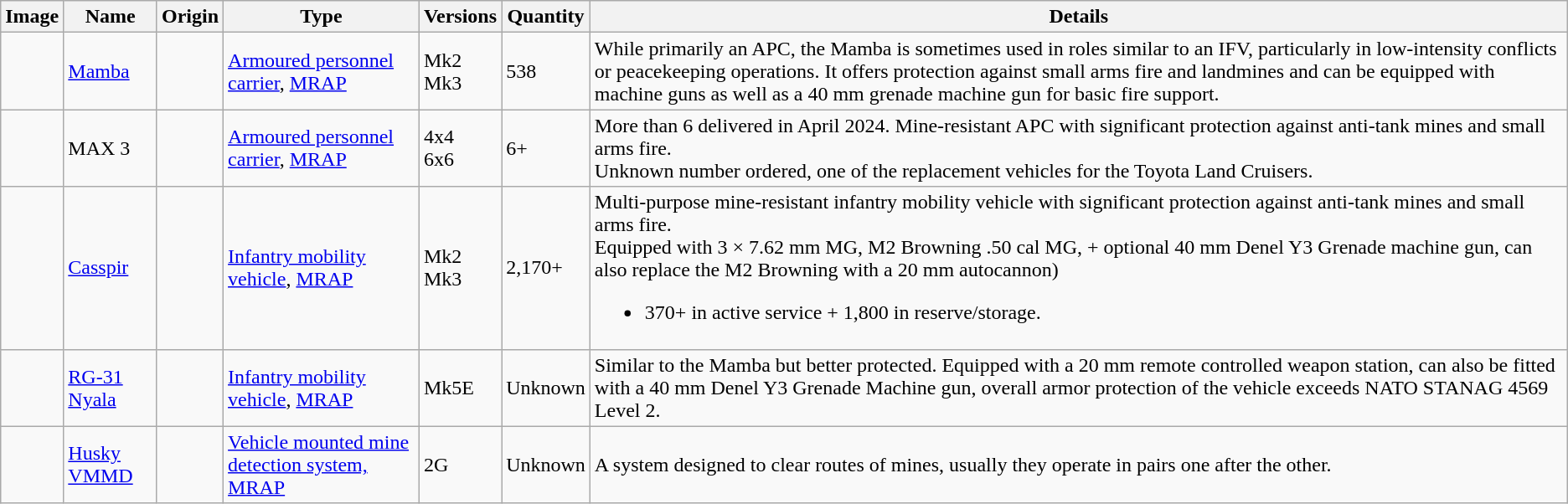<table class="wikitable">
<tr>
<th>Image</th>
<th>Name</th>
<th>Origin</th>
<th>Type</th>
<th>Versions</th>
<th>Quantity</th>
<th>Details</th>
</tr>
<tr>
<td></td>
<td><a href='#'>Mamba</a></td>
<td></td>
<td><a href='#'>Armoured personnel carrier</a>, <a href='#'>MRAP</a></td>
<td>Mk2<br>Mk3</td>
<td>538</td>
<td>While primarily an APC, the Mamba is sometimes used in roles similar to an IFV, particularly in low-intensity conflicts or peacekeeping operations. It offers protection against small arms fire and landmines and can be equipped with machine guns as well as a 40 mm grenade machine gun for basic fire support.</td>
</tr>
<tr>
<td></td>
<td>MAX 3</td>
<td></td>
<td><a href='#'>Armoured personnel carrier</a>, <a href='#'>MRAP</a></td>
<td>4x4<br>6x6</td>
<td>6+</td>
<td>More than 6 delivered in April 2024. Mine-resistant APC with significant protection against anti-tank mines and small arms fire.<br>Unknown number ordered, one of the replacement vehicles for the Toyota Land Cruisers.</td>
</tr>
<tr>
<td></td>
<td><a href='#'>Casspir</a></td>
<td></td>
<td><a href='#'>Infantry mobility vehicle</a>, <a href='#'>MRAP</a></td>
<td>Mk2<br>Mk3</td>
<td>2,170+</td>
<td>Multi-purpose mine-resistant infantry mobility vehicle with significant protection against anti-tank mines and small arms fire.<br>Equipped with 3 × 7.62 mm MG, M2 Browning .50 cal MG, + optional 40 mm Denel Y3 Grenade machine gun, can also replace the M2 Browning with a 20 mm autocannon)<ul><li>370+ in active service + 1,800 in reserve/storage.</li></ul></td>
</tr>
<tr>
<td></td>
<td><a href='#'>RG-31 Nyala</a></td>
<td></td>
<td><a href='#'>Infantry mobility vehicle</a>, <a href='#'>MRAP</a></td>
<td>Mk5E</td>
<td>Unknown</td>
<td>Similar to the Mamba but better protected. Equipped with a 20 mm remote controlled weapon station, can also be fitted with a 40 mm Denel Y3 Grenade Machine gun, overall armor protection of the vehicle exceeds NATO STANAG 4569 Level 2.</td>
</tr>
<tr>
<td></td>
<td><a href='#'>Husky VMMD</a></td>
<td></td>
<td><a href='#'>Vehicle mounted mine detection system, MRAP</a></td>
<td>2G</td>
<td>Unknown</td>
<td>A system designed to clear routes of mines, usually they operate in pairs one after the other.</td>
</tr>
</table>
